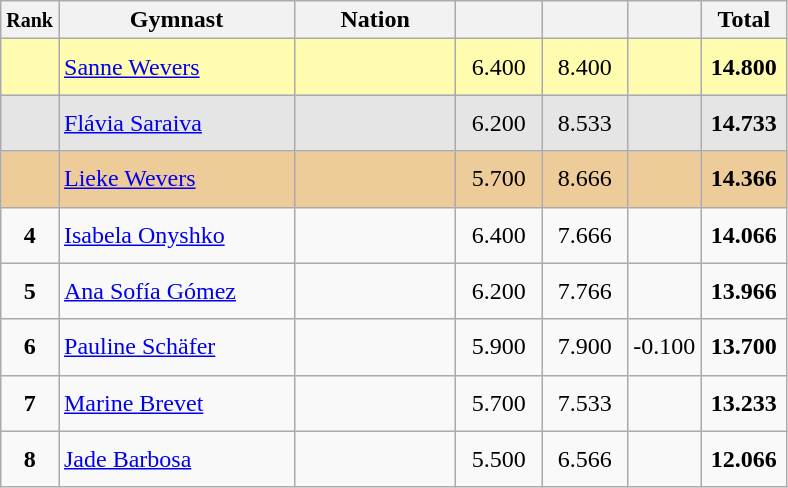<table class="wikitable sortable" style="text-align:center;">
<tr>
<th scope="col" style="width:15px;"><small>Rank</small></th>
<th scope="col" style="width:150px;">Gymnast</th>
<th scope="col" style="width:100px;">Nation</th>
<th scope="col" style="width:50px;"><small></small></th>
<th scope="col" style="width:50px;"><small></small></th>
<th scope="col" style="width:20px;"><small></small></th>
<th scope="col" style="width:50px;">Total</th>
</tr>
<tr style="background:#fffcaf;">
<td scope="row" style="text-align:center"><strong></strong></td>
<td style="height:30px; text-align:left;"><a href='#'>Sanne Wevers</a></td>
<td style="text-align:left;"></td>
<td>6.400</td>
<td>8.400</td>
<td></td>
<td><strong>14.800</strong></td>
</tr>
<tr style="background:#e5e5e5;">
<td scope="row" style="text-align:center"><strong></strong></td>
<td style="height:30px; text-align:left;"><a href='#'>Flávia Saraiva</a></td>
<td style="text-align:left;"></td>
<td>6.200</td>
<td>8.533</td>
<td></td>
<td><strong>14.733</strong></td>
</tr>
<tr style="background:#ec9;">
<td scope="row" style="text-align:center"><strong></strong></td>
<td style="height:30px; text-align:left;"><a href='#'>Lieke Wevers</a></td>
<td style="text-align:left;"></td>
<td>5.700</td>
<td>8.666</td>
<td></td>
<td><strong>14.366</strong></td>
</tr>
<tr>
<td scope="row" style="text-align:center"><strong>4</strong></td>
<td style="height:30px; text-align:left;"><a href='#'>Isabela Onyshko</a></td>
<td style="text-align:left;"></td>
<td>6.400</td>
<td>7.666</td>
<td></td>
<td><strong>14.066</strong></td>
</tr>
<tr>
<td scope="row" style="text-align:center"><strong>5</strong></td>
<td style="height:30px; text-align:left;"><a href='#'>Ana Sofía Gómez</a></td>
<td style="text-align:left;"></td>
<td>6.200</td>
<td>7.766</td>
<td></td>
<td><strong>13.966</strong></td>
</tr>
<tr>
<td scope="row" style="text-align:center"><strong>6</strong></td>
<td style="height:30px; text-align:left;"><a href='#'>Pauline Schäfer</a></td>
<td style="text-align:left;"></td>
<td>5.900</td>
<td>7.900</td>
<td>-0.100</td>
<td><strong>13.700</strong></td>
</tr>
<tr>
<td scope="row" style="text-align:center"><strong>7</strong></td>
<td style="height:30px; text-align:left;"><a href='#'>Marine Brevet</a></td>
<td style="text-align:left;"></td>
<td>5.700</td>
<td>7.533</td>
<td></td>
<td><strong>13.233</strong></td>
</tr>
<tr>
<td scope="row" style="text-align:center"><strong>8</strong></td>
<td style="height:30px; text-align:left;"><a href='#'>Jade Barbosa</a></td>
<td style="text-align:left;"></td>
<td>5.500</td>
<td>6.566</td>
<td></td>
<td><strong>12.066</strong></td>
</tr>
</table>
